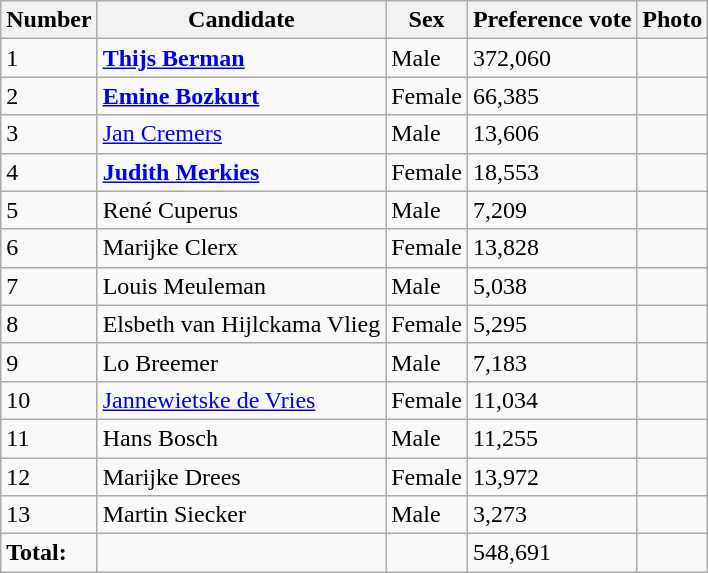<table class="wikitable vatop">
<tr>
<th>Number</th>
<th>Candidate</th>
<th>Sex</th>
<th>Preference vote</th>
<th>Photo</th>
</tr>
<tr>
<td>1</td>
<td><strong><a href='#'>Thijs Berman</a></strong></td>
<td>Male</td>
<td>372,060</td>
<td></td>
</tr>
<tr>
<td>2</td>
<td><strong><a href='#'>Emine Bozkurt</a></strong></td>
<td>Female</td>
<td>66,385</td>
<td></td>
</tr>
<tr>
<td>3</td>
<td><a href='#'>Jan Cremers</a></td>
<td>Male</td>
<td>13,606</td>
<td></td>
</tr>
<tr>
<td>4</td>
<td><strong><a href='#'>Judith Merkies</a></strong></td>
<td>Female</td>
<td>18,553</td>
<td></td>
</tr>
<tr>
<td>5</td>
<td>René Cuperus</td>
<td>Male</td>
<td>7,209</td>
<td></td>
</tr>
<tr>
<td>6</td>
<td>Marijke Clerx</td>
<td>Female</td>
<td>13,828</td>
<td></td>
</tr>
<tr>
<td>7</td>
<td>Louis Meuleman</td>
<td>Male</td>
<td>5,038</td>
<td></td>
</tr>
<tr>
<td>8</td>
<td>Elsbeth van Hijlckama Vlieg</td>
<td>Female</td>
<td>5,295</td>
<td></td>
</tr>
<tr>
<td>9</td>
<td>Lo Breemer</td>
<td>Male</td>
<td>7,183</td>
<td></td>
</tr>
<tr>
<td>10</td>
<td><a href='#'>Jannewietske de Vries</a></td>
<td>Female</td>
<td>11,034</td>
<td></td>
</tr>
<tr>
<td>11</td>
<td>Hans Bosch</td>
<td>Male</td>
<td>11,255</td>
<td></td>
</tr>
<tr>
<td>12</td>
<td>Marijke Drees</td>
<td>Female</td>
<td>13,972</td>
<td></td>
</tr>
<tr>
<td>13</td>
<td>Martin Siecker</td>
<td>Male</td>
<td>3,273</td>
<td></td>
</tr>
<tr>
<td><strong>Total:</strong></td>
<td></td>
<td></td>
<td>548,691</td>
<td></td>
</tr>
</table>
